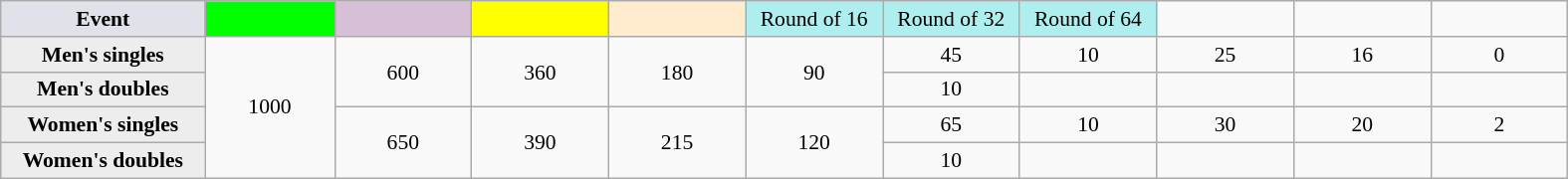<table class=wikitable style=font-size:90%;text-align:center>
<tr>
<td style="width:130px; background:#dfe2e9;"><strong>Event</strong></td>
<td style="width:80px; background:lime;"></td>
<td style="width:85px; background:thistle;"></td>
<td style="width:85px; background:#ff0;"></td>
<td style="width:85px; background:#ffebcd;"></td>
<td style="width:85px; background:#afeeee;">Round of 16</td>
<td style="width:85px; background:#afeeee;">Round of 32</td>
<td style="width:85px; background:#afeeee;">Round of 64</td>
<td width=85></td>
<td width=85></td>
<td width=85></td>
</tr>
<tr>
<th style="background:#ededed;">Men's singles</th>
<td rowspan=4>1000</td>
<td rowspan=2>600</td>
<td rowspan=2>360</td>
<td rowspan=2>180</td>
<td rowspan=2>90</td>
<td>45</td>
<td>10</td>
<td>25</td>
<td>16</td>
<td>0</td>
</tr>
<tr>
<th style="background:#ededed;">Men's doubles</th>
<td>10</td>
<td></td>
<td></td>
<td></td>
<td></td>
</tr>
<tr>
<th style="background:#ededed;">Women's singles</th>
<td rowspan=2>650</td>
<td rowspan=2>390</td>
<td rowspan=2>215</td>
<td rowspan=2>120</td>
<td>65</td>
<td>10</td>
<td>30</td>
<td>20</td>
<td>2</td>
</tr>
<tr>
<th style="background:#ededed;">Women's doubles</th>
<td>10</td>
<td></td>
<td></td>
<td></td>
<td></td>
</tr>
</table>
